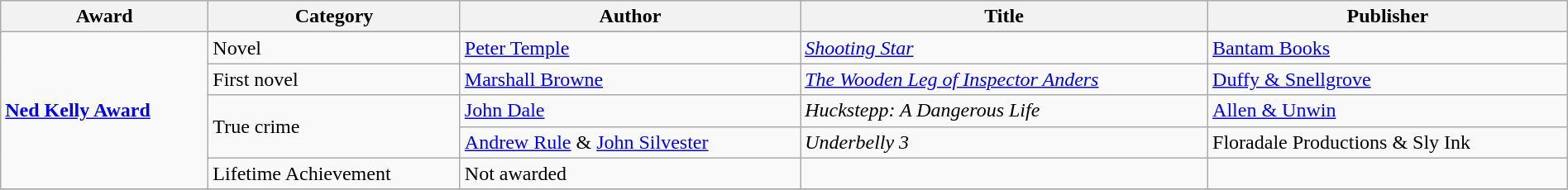<table class="wikitable" width=100%>
<tr>
<th>Award</th>
<th>Category</th>
<th>Author</th>
<th>Title</th>
<th>Publisher</th>
</tr>
<tr>
<td rowspan=6><strong><a href='#'>Ned Kelly Award</a></strong></td>
</tr>
<tr>
<td>Novel</td>
<td><a href='#'>Peter Temple</a></td>
<td><em><a href='#'>Shooting Star</a></em></td>
<td><a href='#'>Bantam Books</a></td>
</tr>
<tr>
<td>First novel</td>
<td><a href='#'>Marshall Browne</a></td>
<td><em><a href='#'>The Wooden Leg of Inspector Anders</a></em></td>
<td><a href='#'>Duffy & Snellgrove</a></td>
</tr>
<tr>
<td rowspan=2>True crime</td>
<td><a href='#'>John Dale</a></td>
<td><em>Huckstepp: A Dangerous Life</em></td>
<td><a href='#'>Allen & Unwin</a></td>
</tr>
<tr>
<td><a href='#'>Andrew Rule</a> & <a href='#'>John Silvester</a></td>
<td><em>Underbelly 3</em></td>
<td>Floradale Productions & Sly Ink</td>
</tr>
<tr>
<td>Lifetime Achievement</td>
<td>Not awarded</td>
<td></td>
<td></td>
</tr>
<tr>
</tr>
</table>
